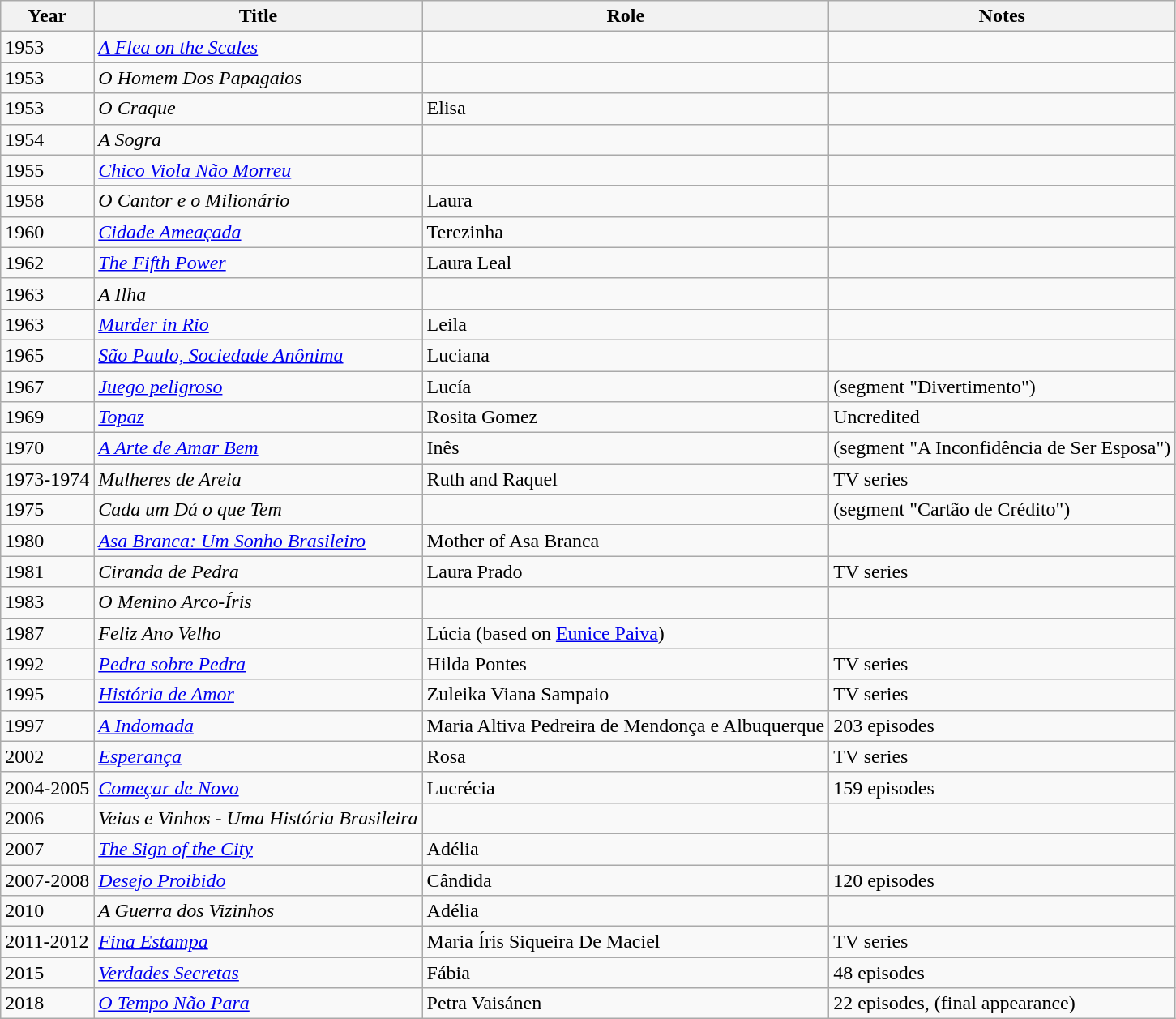<table class="wikitable">
<tr>
<th>Year</th>
<th>Title</th>
<th>Role</th>
<th>Notes</th>
</tr>
<tr>
<td>1953</td>
<td><em><a href='#'>A Flea on the Scales</a></em></td>
<td></td>
<td></td>
</tr>
<tr>
<td>1953</td>
<td><em>O Homem Dos Papagaios</em></td>
<td></td>
<td></td>
</tr>
<tr>
<td>1953</td>
<td><em>O Craque</em></td>
<td>Elisa</td>
<td></td>
</tr>
<tr>
<td>1954</td>
<td><em>A Sogra</em></td>
<td></td>
<td></td>
</tr>
<tr>
<td>1955</td>
<td><em><a href='#'>Chico Viola Não Morreu</a></em></td>
<td></td>
<td></td>
</tr>
<tr>
<td>1958</td>
<td><em>O Cantor e o Milionário</em></td>
<td>Laura</td>
<td></td>
</tr>
<tr>
<td>1960</td>
<td><em><a href='#'>Cidade Ameaçada</a></em></td>
<td>Terezinha</td>
<td></td>
</tr>
<tr>
<td>1962</td>
<td><em><a href='#'>The Fifth Power</a></em></td>
<td>Laura Leal</td>
<td></td>
</tr>
<tr>
<td>1963</td>
<td><em>A Ilha</em></td>
<td></td>
<td></td>
</tr>
<tr>
<td>1963</td>
<td><em><a href='#'>Murder in Rio</a></em></td>
<td>Leila</td>
<td></td>
</tr>
<tr>
<td>1965</td>
<td><em><a href='#'>São Paulo, Sociedade Anônima</a></em></td>
<td>Luciana</td>
<td></td>
</tr>
<tr>
<td>1967</td>
<td><em><a href='#'>Juego peligroso</a></em></td>
<td>Lucía</td>
<td>(segment "Divertimento")</td>
</tr>
<tr>
<td>1969</td>
<td><em><a href='#'>Topaz</a></em></td>
<td>Rosita Gomez</td>
<td>Uncredited</td>
</tr>
<tr>
<td>1970</td>
<td><em><a href='#'>A Arte de Amar Bem</a></em></td>
<td>Inês</td>
<td>(segment "A Inconfidência de Ser Esposa")</td>
</tr>
<tr>
<td>1973-1974</td>
<td><em>Mulheres de Areia</em></td>
<td>Ruth and Raquel</td>
<td>TV series</td>
</tr>
<tr>
<td>1975</td>
<td><em>Cada um Dá o que Tem</em></td>
<td></td>
<td>(segment "Cartão de Crédito")</td>
</tr>
<tr>
<td>1980</td>
<td><em><a href='#'>Asa Branca: Um Sonho Brasileiro</a></em></td>
<td>Mother of Asa Branca</td>
<td></td>
</tr>
<tr>
<td>1981</td>
<td><em>Ciranda de Pedra</em></td>
<td>Laura Prado</td>
<td>TV series</td>
</tr>
<tr>
<td>1983</td>
<td><em>O Menino Arco-Íris</em></td>
<td></td>
<td></td>
</tr>
<tr>
<td>1987</td>
<td><em>Feliz Ano Velho</em></td>
<td>Lúcia (based on <a href='#'>Eunice Paiva</a>)</td>
<td></td>
</tr>
<tr>
<td>1992</td>
<td><em><a href='#'>Pedra sobre Pedra</a></em></td>
<td>Hilda Pontes</td>
<td>TV series</td>
</tr>
<tr>
<td>1995</td>
<td><em><a href='#'>História de Amor</a></em></td>
<td>Zuleika Viana Sampaio</td>
<td>TV series</td>
</tr>
<tr>
<td>1997</td>
<td><em><a href='#'>A Indomada</a></em></td>
<td>Maria Altiva Pedreira de Mendonça e Albuquerque</td>
<td>203 episodes</td>
</tr>
<tr>
<td>2002</td>
<td><em><a href='#'>Esperança</a></em></td>
<td>Rosa</td>
<td>TV series</td>
</tr>
<tr>
<td>2004-2005</td>
<td><em><a href='#'>Começar de Novo</a></em></td>
<td>Lucrécia</td>
<td>159 episodes</td>
</tr>
<tr>
<td>2006</td>
<td><em>Veias e Vinhos - Uma História Brasileira</em></td>
<td></td>
<td></td>
</tr>
<tr>
<td>2007</td>
<td><em><a href='#'>The Sign of the City</a></em></td>
<td>Adélia</td>
<td></td>
</tr>
<tr>
<td>2007-2008</td>
<td><em><a href='#'>Desejo Proibido</a></em></td>
<td>Cândida</td>
<td>120 episodes</td>
</tr>
<tr>
<td>2010</td>
<td><em>A Guerra dos Vizinhos</em></td>
<td>Adélia</td>
<td></td>
</tr>
<tr>
<td>2011-2012</td>
<td><em><a href='#'>Fina Estampa</a></em></td>
<td>Maria Íris Siqueira De Maciel</td>
<td>TV series</td>
</tr>
<tr>
<td>2015</td>
<td><em><a href='#'>Verdades Secretas</a></em></td>
<td>Fábia</td>
<td>48 episodes</td>
</tr>
<tr>
<td>2018</td>
<td><em><a href='#'>O Tempo Não Para</a></em></td>
<td>Petra Vaisánen</td>
<td>22 episodes, (final appearance)</td>
</tr>
</table>
